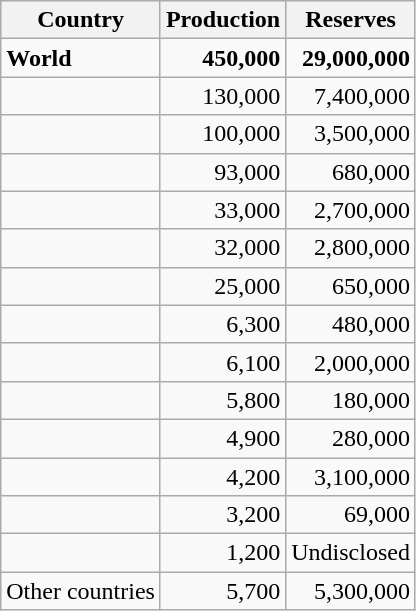<table class="wikitable sortable mw-datatable static-row-numbers sticky-header sort-under" style=text-align:right;>
<tr>
<th scope=col>Country</th>
<th>Production</th>
<th>Reserves</th>
</tr>
<tr class="sorttop static-row-header" style="font-weight: bold;">
<td style=text-align:left>World</td>
<td style=text-align:right>450,000</td>
<td style=text-align:right>29,000,000</td>
</tr>
<tr>
<td style=text-align:left scope=row></td>
<td>130,000</td>
<td>7,400,000</td>
</tr>
<tr>
<td style=text-align:left scope=row></td>
<td>100,000</td>
<td>3,500,000</td>
</tr>
<tr>
<td style=text-align:left scope=row></td>
<td>93,000</td>
<td>680,000</td>
</tr>
<tr>
<td style=text-align:left scope=row></td>
<td>33,000</td>
<td>2,700,000</td>
</tr>
<tr>
<td style=text-align:left scope=row></td>
<td>32,000</td>
<td>2,800,000</td>
</tr>
<tr>
<td style=text-align:left scope=row></td>
<td>25,000</td>
<td>650,000</td>
</tr>
<tr>
<td style=text-align:left scope=row></td>
<td>6,300</td>
<td>480,000</td>
</tr>
<tr>
<td style=text-align:left scope=row></td>
<td>6,100</td>
<td>2,000,000</td>
</tr>
<tr>
<td style=text-align:left scope=row></td>
<td>5,800</td>
<td>180,000</td>
</tr>
<tr>
<td style=text-align:left scope=row></td>
<td>4,900</td>
<td>280,000</td>
</tr>
<tr>
<td style=text-align:left scope=row></td>
<td>4,200</td>
<td>3,100,000</td>
</tr>
<tr>
<td style=text-align:left scope=row></td>
<td>3,200</td>
<td>69,000</td>
</tr>
<tr>
<td style=text-align:left scope=row></td>
<td>1,200</td>
<td>Undisclosed</td>
</tr>
<tr>
<td style=text-align:left scope=row>Other countries</td>
<td>5,700</td>
<td>5,300,000</td>
</tr>
</table>
